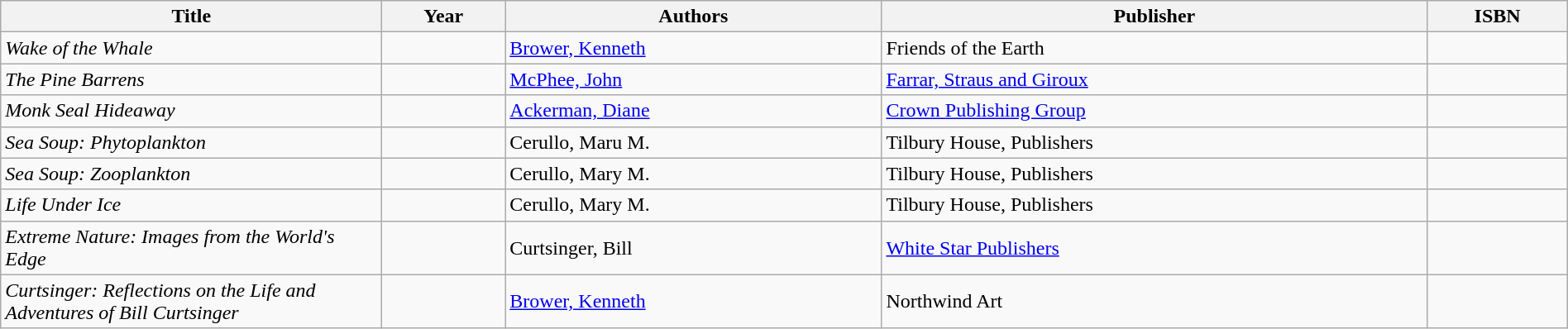<table class="wikitable sortable" style="width:100%">
<tr>
<th scope="col" width=300>Title</th>
<th scope="col">Year</th>
<th scope="col">Authors</th>
<th scope="col">Publisher</th>
<th scope="col">ISBN</th>
</tr>
<tr>
<td scope="row"><em>Wake of the Whale</em></td>
<td></td>
<td><a href='#'>Brower, Kenneth</a></td>
<td>Friends of the Earth</td>
<td></td>
</tr>
<tr>
<td scope="row"><em>The Pine Barrens</em></td>
<td></td>
<td><a href='#'>McPhee, John</a></td>
<td><a href='#'>Farrar, Straus and Giroux</a></td>
<td></td>
</tr>
<tr>
<td scope="row"><em>Monk Seal Hideaway</em></td>
<td></td>
<td><a href='#'>Ackerman, Diane</a></td>
<td><a href='#'>Crown Publishing Group</a></td>
<td></td>
</tr>
<tr>
<td scope="row"><em>Sea Soup: Phytoplankton</em></td>
<td></td>
<td>Cerullo, Maru M.</td>
<td>Tilbury House, Publishers</td>
<td></td>
</tr>
<tr>
<td scope="row"><em>Sea Soup: Zooplankton</em></td>
<td></td>
<td>Cerullo, Mary M.</td>
<td>Tilbury House, Publishers</td>
<td></td>
</tr>
<tr>
<td scope="row"><em>Life Under Ice</em></td>
<td></td>
<td>Cerullo, Mary M.</td>
<td>Tilbury House, Publishers</td>
<td></td>
</tr>
<tr>
<td scope="row"><em>Extreme Nature: Images from the World's Edge</em></td>
<td></td>
<td>Curtsinger, Bill</td>
<td><a href='#'>White Star Publishers</a></td>
<td></td>
</tr>
<tr>
<td scope="row"><em>Curtsinger: Reflections on the Life and Adventures of Bill Curtsinger</em></td>
<td></td>
<td><a href='#'>Brower, Kenneth</a></td>
<td>Northwind Art</td>
<td></td>
</tr>
</table>
